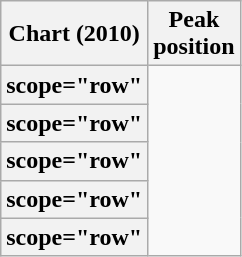<table class="wikitable sortable plainrowheaders">
<tr>
<th scope="col">Chart (2010)</th>
<th scope="col">Peak<br>position</th>
</tr>
<tr>
<th>scope="row"</th>
</tr>
<tr>
<th>scope="row"</th>
</tr>
<tr>
<th>scope="row"</th>
</tr>
<tr>
<th>scope="row"</th>
</tr>
<tr>
<th>scope="row"</th>
</tr>
</table>
